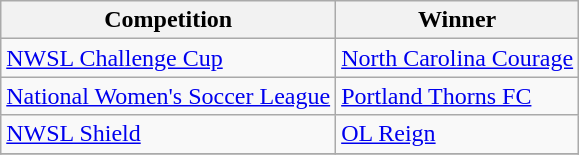<table class="wikitable">
<tr>
<th scope="col">Competition</th>
<th scope="col">Winner</th>
</tr>
<tr>
<td><a href='#'>NWSL Challenge Cup</a></td>
<td><a href='#'>North Carolina Courage</a></td>
</tr>
<tr>
<td><a href='#'>National Women's Soccer League</a></td>
<td><a href='#'>Portland Thorns FC</a></td>
</tr>
<tr>
<td><a href='#'>NWSL Shield</a></td>
<td><a href='#'>OL Reign</a></td>
</tr>
<tr>
</tr>
</table>
